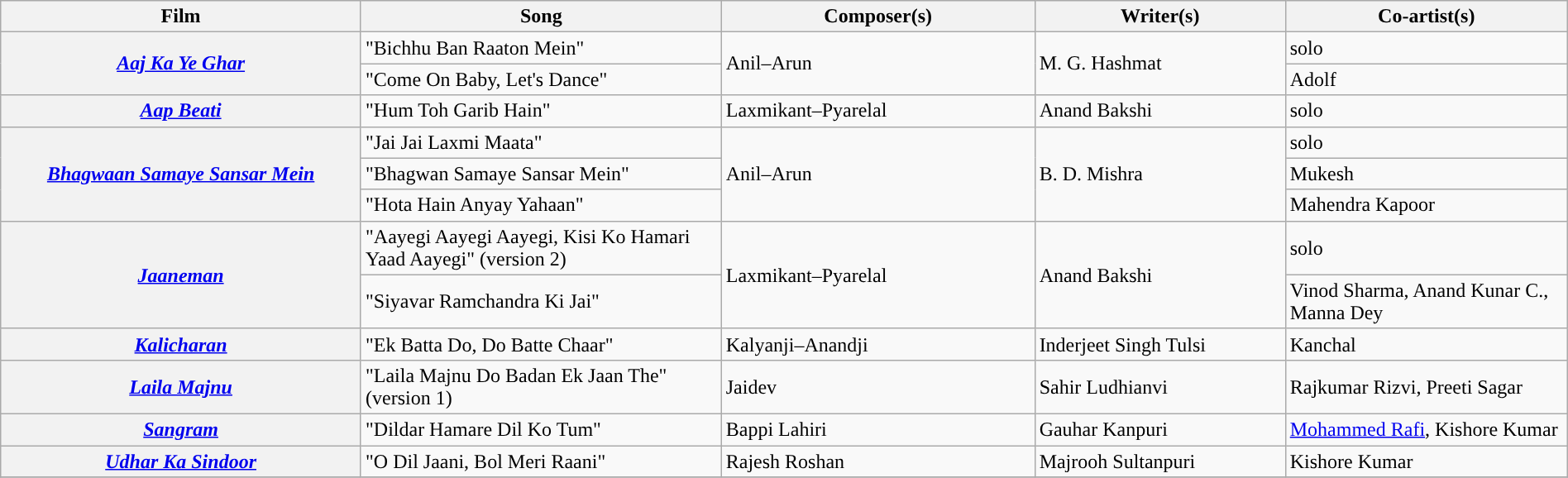<table class="wikitable plainrowheaders" style="width:100%; textcolor:#000">
<tr style="background:#b0e0e66;">
<th scope="col" style="width:23%;"><strong>Film</strong></th>
<th scope="col" style="width:23%;"><strong>Song</strong></th>
<th scope="col" style="width:20%;"><strong>Composer(s)</strong></th>
<th scope="col" style="width:16%;"><strong>Writer(s)</strong></th>
<th scope="col" style="width:18%;"><strong>Co-artist(s)</strong></th>
</tr>
<tr>
<th Rowspan=2><em><a href='#'>Aaj Ka Ye Ghar</a></em></th>
<td>"Bichhu Ban Raaton Mein"</td>
<td rowspan=2>Anil–Arun</td>
<td rowspan=2>M. G. Hashmat</td>
<td rowspan=1>solo</td>
</tr>
<tr>
<td>"Come On Baby, Let's Dance"</td>
<td>Adolf</td>
</tr>
<tr>
<th><em><a href='#'>Aap Beati</a></em></th>
<td>"Hum Toh Garib Hain"</td>
<td>Laxmikant–Pyarelal</td>
<td>Anand Bakshi</td>
<td>solo</td>
</tr>
<tr>
<th Rowspan=3><em><a href='#'>Bhagwaan Samaye Sansar Mein</a></em></th>
<td>"Jai Jai Laxmi Maata"</td>
<td rowspan=3>Anil–Arun</td>
<td rowspan=3>B. D. Mishra</td>
<td rowspan=1>solo</td>
</tr>
<tr>
<td>"Bhagwan Samaye Sansar Mein"</td>
<td>Mukesh</td>
</tr>
<tr>
<td>"Hota Hain Anyay Yahaan"</td>
<td>Mahendra Kapoor</td>
</tr>
<tr>
<th Rowspan=2><em><a href='#'>Jaaneman</a></em></th>
<td>"Aayegi Aayegi Aayegi, Kisi Ko Hamari Yaad Aayegi" (version 2)</td>
<td rowspan=2>Laxmikant–Pyarelal</td>
<td rowspan=2>Anand Bakshi</td>
<td rowspan=1>solo</td>
</tr>
<tr>
<td>"Siyavar Ramchandra Ki Jai"</td>
<td>Vinod Sharma, Anand Kunar C., Manna Dey</td>
</tr>
<tr>
<th><em><a href='#'>Kalicharan</a></em></th>
<td>"Ek Batta Do, Do Batte Chaar"</td>
<td>Kalyanji–Anandji</td>
<td>Inderjeet Singh Tulsi</td>
<td>Kanchal</td>
</tr>
<tr>
<th><em><a href='#'>Laila Majnu</a></em></th>
<td>"Laila Majnu Do Badan Ek Jaan The" (version 1)</td>
<td>Jaidev</td>
<td>Sahir Ludhianvi</td>
<td>Rajkumar Rizvi, Preeti Sagar</td>
</tr>
<tr>
<th><em><a href='#'>Sangram</a></em></th>
<td>"Dildar Hamare Dil Ko Tum"</td>
<td>Bappi Lahiri</td>
<td>Gauhar Kanpuri</td>
<td><a href='#'>Mohammed Rafi</a>, Kishore Kumar</td>
</tr>
<tr>
<th><em><a href='#'>Udhar Ka Sindoor</a></em></th>
<td>"O Dil Jaani, Bol Meri Raani"</td>
<td>Rajesh Roshan</td>
<td>Majrooh Sultanpuri</td>
<td>Kishore Kumar</td>
</tr>
<tr>
</tr>
</table>
